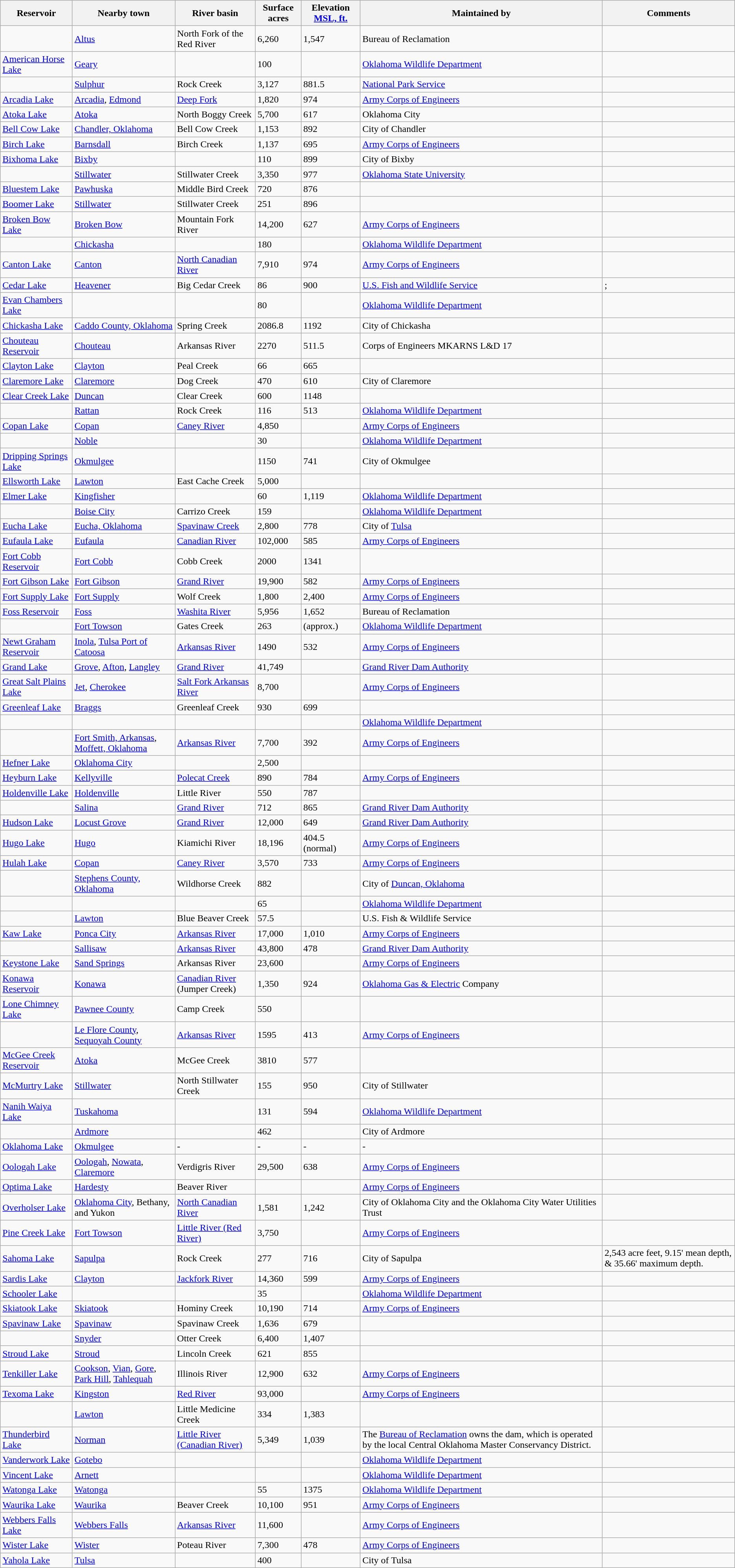<table class="wikitable sortable">
<tr>
<th>Reservoir</th>
<th>Nearby town</th>
<th>River basin</th>
<th>Surface acres</th>
<th>Elevation <a href='#'>MSL, ft.</a></th>
<th>Maintained by</th>
<th>Comments</th>
</tr>
<tr>
<td></td>
<td><a href='#'>Altus</a></td>
<td>North Fork of the Red River</td>
<td>6,260</td>
<td>1,547</td>
<td>Bureau of Reclamation</td>
<td></td>
</tr>
<tr>
<td><a href='#'>American Horse Lake</a></td>
<td><a href='#'>Geary</a></td>
<td></td>
<td>100</td>
<td></td>
<td><a href='#'>Oklahoma Wildlife Department</a></td>
<td></td>
</tr>
<tr>
<td></td>
<td><a href='#'>Sulphur</a></td>
<td>Rock Creek</td>
<td>3,127</td>
<td>881.5</td>
<td><a href='#'>National Park Service</a></td>
<td></td>
</tr>
<tr>
<td><a href='#'>Arcadia Lake</a></td>
<td><a href='#'>Arcadia</a>, <a href='#'>Edmond</a></td>
<td><a href='#'>Deep Fork</a></td>
<td>1,820</td>
<td>974</td>
<td><a href='#'>Army Corps of Engineers</a></td>
<td></td>
</tr>
<tr>
<td><a href='#'>Atoka Lake</a></td>
<td><a href='#'>Atoka</a></td>
<td>North Boggy Creek</td>
<td>5,700</td>
<td>617</td>
<td>Oklahoma City</td>
<td></td>
</tr>
<tr>
<td><a href='#'>Bell Cow Lake</a></td>
<td><a href='#'>Chandler, Oklahoma</a></td>
<td>Bell Cow Creek</td>
<td>1,153</td>
<td>892</td>
<td>City of Chandler</td>
<td></td>
</tr>
<tr>
<td><a href='#'>Birch Lake</a></td>
<td><a href='#'>Barnsdall</a></td>
<td>Birch Creek</td>
<td>1,137</td>
<td>695</td>
<td><a href='#'>Army Corps of Engineers</a></td>
<td></td>
</tr>
<tr>
<td><a href='#'>Bixhoma Lake</a></td>
<td><a href='#'>Bixby</a></td>
<td> </td>
<td>110</td>
<td>899</td>
<td>City of Bixby</td>
<td></td>
</tr>
<tr>
<td></td>
<td><a href='#'>Stillwater</a></td>
<td>Stillwater Creek</td>
<td>3,350</td>
<td>977</td>
<td><a href='#'>Oklahoma State University</a></td>
<td><br></td>
</tr>
<tr>
<td><a href='#'>Bluestem Lake</a></td>
<td><a href='#'>Pawhuska</a></td>
<td>Middle Bird Creek</td>
<td>720</td>
<td>876</td>
<td></td>
<td></td>
</tr>
<tr>
<td><a href='#'>Boomer Lake</a></td>
<td><a href='#'>Stillwater</a></td>
<td>Stillwater Creek</td>
<td>251</td>
<td>896</td>
<td></td>
<td></td>
</tr>
<tr>
<td><a href='#'>Broken Bow Lake</a></td>
<td><a href='#'>Broken Bow</a></td>
<td>Mountain Fork River</td>
<td>14,200</td>
<td>627</td>
<td><a href='#'>Army Corps of Engineers</a></td>
<td></td>
</tr>
<tr>
<td></td>
<td><a href='#'>Chickasha</a></td>
<td></td>
<td>180</td>
<td></td>
<td><a href='#'>Oklahoma Wildlife Department</a></td>
<td></td>
</tr>
<tr>
<td><a href='#'>Canton Lake</a></td>
<td><a href='#'>Canton</a></td>
<td><a href='#'>North Canadian River</a></td>
<td>7,910</td>
<td>974</td>
<td><a href='#'>Army Corps of Engineers</a></td>
<td></td>
</tr>
<tr>
<td><a href='#'>Cedar Lake</a></td>
<td><a href='#'>Heavener</a></td>
<td>Big Cedar Creek</td>
<td>86</td>
<td>900</td>
<td><a href='#'>U.S. Fish and Wildlife Service</a></td>
<td>;</td>
</tr>
<tr>
<td><a href='#'>Evan Chambers Lake</a></td>
<td></td>
<td></td>
<td>80</td>
<td></td>
<td><a href='#'>Oklahoma Wildlife Department</a></td>
<td></td>
</tr>
<tr>
<td><a href='#'>Chickasha Lake</a></td>
<td><a href='#'>Caddo County, Oklahoma</a></td>
<td>Spring Creek</td>
<td>2086.8</td>
<td>1192</td>
<td>City of Chickasha</td>
<td> </td>
</tr>
<tr>
<td><a href='#'>Chouteau Reservoir</a></td>
<td><a href='#'>Chouteau</a></td>
<td>Arkansas River</td>
<td>2270</td>
<td>511.5</td>
<td>Corps of Engineers MKARNS L&D 17</td>
<td></td>
</tr>
<tr>
<td><a href='#'>Clayton Lake</a></td>
<td><a href='#'>Clayton</a></td>
<td>Peal Creek</td>
<td>66</td>
<td>665</td>
<td></td>
<td></td>
</tr>
<tr>
<td><a href='#'>Claremore Lake</a></td>
<td><a href='#'>Claremore</a></td>
<td>Dog Creek</td>
<td>470</td>
<td>610</td>
<td>City of Claremore</td>
<td></td>
</tr>
<tr>
<td><a href='#'>Clear Creek Lake</a></td>
<td><a href='#'>Duncan</a></td>
<td>Clear Creek</td>
<td>600</td>
<td>1148</td>
<td> </td>
<td></td>
</tr>
<tr>
<td></td>
<td><a href='#'>Rattan</a></td>
<td>Rock Creek</td>
<td>116</td>
<td>513</td>
<td><a href='#'>Oklahoma Wildlife Department</a></td>
<td></td>
</tr>
<tr>
<td><a href='#'>Copan Lake</a></td>
<td><a href='#'>Copan</a></td>
<td><a href='#'>Caney River</a></td>
<td>4,850</td>
<td></td>
<td><a href='#'>Army Corps of Engineers</a></td>
<td></td>
</tr>
<tr>
<td></td>
<td><a href='#'>Noble</a></td>
<td></td>
<td>30</td>
<td></td>
<td><a href='#'>Oklahoma Wildlife Department</a></td>
<td></td>
</tr>
<tr>
<td><a href='#'>Dripping Springs Lake</a></td>
<td><a href='#'>Okmulgee</a></td>
<td></td>
<td>1150</td>
<td>741</td>
<td>City of Okmulgee</td>
<td><br></td>
</tr>
<tr>
<td><a href='#'>Ellsworth Lake</a></td>
<td><a href='#'>Lawton</a></td>
<td>East Cache Creek</td>
<td>5,000</td>
<td></td>
<td></td>
<td></td>
</tr>
<tr>
<td><a href='#'>Elmer Lake</a></td>
<td><a href='#'>Kingfisher</a></td>
<td></td>
<td>60</td>
<td>1,119</td>
<td><a href='#'>Oklahoma Wildlife Department</a></td>
<td></td>
</tr>
<tr>
<td></td>
<td><a href='#'>Boise City</a></td>
<td>Carrizo Creek</td>
<td>159</td>
<td></td>
<td><a href='#'>Oklahoma Wildlife Department</a></td>
<td></td>
</tr>
<tr>
<td><a href='#'>Eucha Lake</a></td>
<td><a href='#'>Eucha, Oklahoma</a></td>
<td><a href='#'>Spavinaw Creek</a></td>
<td>2,800</td>
<td>778</td>
<td>City of <a href='#'>Tulsa</a></td>
<td></td>
</tr>
<tr>
<td><a href='#'>Eufaula Lake</a></td>
<td><a href='#'>Eufaula</a></td>
<td><a href='#'>Canadian River</a></td>
<td>102,000</td>
<td>585</td>
<td><a href='#'>Army Corps of Engineers</a></td>
<td></td>
</tr>
<tr>
<td><a href='#'>Fort Cobb Reservoir</a></td>
<td><a href='#'>Fort Cobb</a></td>
<td>Cobb Creek</td>
<td>2000</td>
<td>1341</td>
<td></td>
<td></td>
</tr>
<tr>
<td><a href='#'>Fort Gibson Lake</a></td>
<td><a href='#'>Fort Gibson</a></td>
<td><a href='#'>Grand River</a></td>
<td>19,900</td>
<td>582</td>
<td><a href='#'>Army Corps of Engineers</a></td>
<td></td>
</tr>
<tr>
<td><a href='#'>Fort Supply Lake</a></td>
<td><a href='#'>Fort Supply</a></td>
<td>Wolf Creek</td>
<td>1,800</td>
<td>2,400</td>
<td><a href='#'>Army Corps of Engineers</a></td>
<td></td>
</tr>
<tr>
<td><a href='#'>Foss Reservoir</a></td>
<td><a href='#'>Foss</a></td>
<td><a href='#'>Washita River</a></td>
<td>5,956</td>
<td>1,652</td>
<td>Bureau of Reclamation</td>
<td></td>
</tr>
<tr>
<td></td>
<td><a href='#'>Fort Towson</a></td>
<td>Gates Creek</td>
<td>263</td>
<td> (approx.) </td>
<td><a href='#'>Oklahoma Wildlife Department</a></td>
<td></td>
</tr>
<tr>
<td><a href='#'>Newt Graham Reservoir</a></td>
<td><a href='#'>Inola</a>, <a href='#'>Tulsa Port of Catoosa</a></td>
<td><a href='#'>Arkansas River</a></td>
<td>1490</td>
<td>532</td>
<td><a href='#'>Army Corps of Engineers</a></td>
<td></td>
</tr>
<tr>
<td><a href='#'>Grand Lake</a></td>
<td><a href='#'>Grove</a>, <a href='#'>Afton</a>, <a href='#'>Langley</a></td>
<td><a href='#'>Grand River</a></td>
<td>41,749</td>
<td></td>
<td><a href='#'>Grand River Dam Authority</a></td>
<td></td>
</tr>
<tr>
<td><a href='#'>Great Salt Plains Lake</a></td>
<td><a href='#'>Jet</a>, <a href='#'>Cherokee</a></td>
<td><a href='#'>Salt Fork Arkansas River</a></td>
<td>8,700</td>
<td></td>
<td><a href='#'>Army Corps of Engineers</a></td>
<td></td>
</tr>
<tr>
<td><a href='#'>Greenleaf Lake</a></td>
<td><a href='#'>Braggs</a></td>
<td>Greenleaf Creek</td>
<td>930</td>
<td>699</td>
<td></td>
<td></td>
</tr>
<tr>
<td></td>
<td></td>
<td></td>
<td></td>
<td></td>
<td><a href='#'>Oklahoma Wildlife Department</a></td>
<td></td>
</tr>
<tr>
<td></td>
<td><a href='#'>Fort Smith, Arkansas</a>, <a href='#'>Moffett, Oklahoma</a></td>
<td><a href='#'>Arkansas River</a></td>
<td>7,700</td>
<td>392</td>
<td><a href='#'>Army Corps of Engineers</a></td>
<td></td>
</tr>
<tr>
<td><a href='#'>Hefner Lake</a></td>
<td><a href='#'>Oklahoma City</a></td>
<td></td>
<td>2,500</td>
<td></td>
<td></td>
<td></td>
</tr>
<tr>
<td><a href='#'>Heyburn Lake</a></td>
<td><a href='#'>Kellyville</a></td>
<td><a href='#'>Polecat Creek</a></td>
<td>890</td>
<td>784</td>
<td><a href='#'>Army Corps of Engineers</a></td>
<td></td>
</tr>
<tr>
<td><a href='#'>Holdenville Lake</a></td>
<td><a href='#'>Holdenville</a></td>
<td>Little River</td>
<td>550</td>
<td>787</td>
<td></td>
<td></td>
</tr>
<tr>
<td></td>
<td><a href='#'>Salina</a></td>
<td><a href='#'>Grand River</a></td>
<td>712</td>
<td>865</td>
<td><a href='#'>Grand River Dam Authority</a></td>
<td></td>
</tr>
<tr>
<td><a href='#'>Hudson Lake</a></td>
<td><a href='#'>Locust Grove</a></td>
<td><a href='#'>Grand River</a></td>
<td>12,000</td>
<td>649</td>
<td><a href='#'>Grand River Dam Authority</a></td>
<td></td>
</tr>
<tr>
<td><a href='#'>Hugo Lake</a></td>
<td><a href='#'>Hugo</a></td>
<td>Kiamichi River</td>
<td>18,196</td>
<td>404.5 (normal)</td>
<td><a href='#'>Army Corps of Engineers</a></td>
<td></td>
</tr>
<tr>
<td><a href='#'>Hulah Lake</a></td>
<td><a href='#'>Copan</a></td>
<td><a href='#'>Caney River</a></td>
<td>3,570</td>
<td>733</td>
<td><a href='#'>Army Corps of Engineers</a></td>
<td></td>
</tr>
<tr>
<td></td>
<td><a href='#'>Stephens County, Oklahoma</a></td>
<td>Wildhorse Creek</td>
<td>882</td>
<td></td>
<td>City of <a href='#'>Duncan, Oklahoma</a></td>
<td></td>
</tr>
<tr>
<td></td>
<td></td>
<td></td>
<td>65</td>
<td></td>
<td><a href='#'>Oklahoma Wildlife Department</a></td>
<td></td>
</tr>
<tr>
<td></td>
<td><a href='#'>Lawton</a></td>
<td>Blue Beaver Creek</td>
<td>57.5</td>
<td></td>
<td>U.S. Fish & Wildlife Service</td>
<td></td>
</tr>
<tr>
<td><a href='#'>Kaw Lake</a></td>
<td><a href='#'>Ponca City</a></td>
<td><a href='#'>Arkansas River</a></td>
<td>17,000</td>
<td>1,010</td>
<td><a href='#'>Army Corps of Engineers</a></td>
<td></td>
</tr>
<tr>
<td></td>
<td><a href='#'>Sallisaw</a></td>
<td><a href='#'>Arkansas River</a></td>
<td>43,800</td>
<td>478</td>
<td><a href='#'>Grand River Dam Authority</a></td>
<td></td>
</tr>
<tr>
<td><a href='#'>Keystone Lake</a></td>
<td><a href='#'>Sand Springs</a></td>
<td>Arkansas River</td>
<td>23,600</td>
<td></td>
<td><a href='#'>Army Corps of Engineers</a></td>
<td></td>
</tr>
<tr>
<td><a href='#'>Konawa Reservoir</a></td>
<td><a href='#'>Konawa</a></td>
<td><a href='#'>Canadian River</a> (Jumper Creek)</td>
<td>1,350</td>
<td>924</td>
<td><a href='#'>Oklahoma Gas & Electric</a> Company</td>
<td></td>
</tr>
<tr>
<td><a href='#'>Lone Chimney Lake</a></td>
<td><a href='#'>Pawnee County</a></td>
<td>Camp Creek</td>
<td>550</td>
<td></td>
<td></td>
<td></td>
</tr>
<tr>
<td></td>
<td><a href='#'>Le Flore County</a>, <a href='#'>Sequoyah County</a></td>
<td><a href='#'>Arkansas River</a></td>
<td>1595</td>
<td>413</td>
<td><a href='#'>Army Corps of Engineers</a></td>
<td></td>
</tr>
<tr>
<td><a href='#'>McGee Creek Reservoir</a></td>
<td><a href='#'>Atoka</a></td>
<td>McGee Creek</td>
<td>3810</td>
<td>577</td>
<td> </td>
<td></td>
</tr>
<tr>
<td><a href='#'>McMurtry Lake</a></td>
<td><a href='#'>Stillwater</a></td>
<td>North Stillwater Creek</td>
<td>155</td>
<td>950</td>
<td>City of Stillwater</td>
<td></td>
</tr>
<tr>
<td><a href='#'>Nanih Waiya Lake</a></td>
<td><a href='#'>Tuskahoma</a></td>
<td></td>
<td>131</td>
<td>594</td>
<td><a href='#'>Oklahoma Wildlife Department</a></td>
<td></td>
</tr>
<tr>
<td></td>
<td><a href='#'>Ardmore</a></td>
<td></td>
<td>462</td>
<td></td>
<td>City of Ardmore</td>
<td></td>
</tr>
<tr>
<td><a href='#'>Oklahoma Lake</a></td>
<td><a href='#'>Okmulgee</a></td>
<td>-</td>
<td>-</td>
<td>-</td>
<td>-</td>
<td></td>
</tr>
<tr>
<td><a href='#'>Oologah Lake</a></td>
<td><a href='#'>Oologah</a>, <a href='#'>Nowata</a>, <a href='#'>Claremore</a></td>
<td>Verdigris River</td>
<td>29,500</td>
<td>638</td>
<td><a href='#'>Army Corps of Engineers</a></td>
<td></td>
</tr>
<tr>
<td><a href='#'>Optima Lake</a></td>
<td><a href='#'>Hardesty</a></td>
<td>Beaver River</td>
<td></td>
<td></td>
<td><a href='#'>Army Corps of Engineers</a></td>
<td></td>
</tr>
<tr>
<td><a href='#'>Overholser Lake</a></td>
<td><a href='#'>Oklahoma City</a>, Bethany, and Yukon</td>
<td><a href='#'>North Canadian River</a></td>
<td>1,581</td>
<td>1,242</td>
<td>City of Oklahoma City and the Oklahoma City Water Utilities Trust</td>
<td></td>
</tr>
<tr>
<td><a href='#'>Pine Creek Lake</a></td>
<td><a href='#'>Fort Towson</a></td>
<td><a href='#'>Little River (Red River)</a></td>
<td>3,750</td>
<td></td>
<td><a href='#'>Army Corps of Engineers</a></td>
<td></td>
</tr>
<tr>
<td><a href='#'>Sahoma Lake</a></td>
<td><a href='#'>Sapulpa</a></td>
<td>Rock Creek</td>
<td>277</td>
<td>716</td>
<td>City of Sapulpa</td>
<td>2,543 acre feet, 9.15' mean depth, & 35.66' maximum depth.  </td>
</tr>
<tr>
<td><a href='#'>Sardis Lake</a></td>
<td><a href='#'>Clayton</a></td>
<td><a href='#'>Jackfork River</a></td>
<td>14,360</td>
<td>599</td>
<td><a href='#'>Army Corps of Engineers</a></td>
<td></td>
</tr>
<tr>
<td><a href='#'>Schooler Lake</a></td>
<td></td>
<td></td>
<td>35</td>
<td></td>
<td><a href='#'>Oklahoma Wildlife Department</a></td>
<td></td>
</tr>
<tr>
<td><a href='#'>Skiatook Lake</a></td>
<td><a href='#'>Skiatook</a></td>
<td>Hominy Creek</td>
<td>10,190</td>
<td>714</td>
<td><a href='#'>Army Corps of Engineers</a></td>
<td></td>
</tr>
<tr>
<td><a href='#'>Spavinaw Lake</a></td>
<td><a href='#'>Spavinaw</a></td>
<td>Spavinaw Creek</td>
<td>1,636</td>
<td>679</td>
<td></td>
<td></td>
</tr>
<tr>
<td></td>
<td><a href='#'>Snyder</a></td>
<td>Otter Creek</td>
<td>6,400</td>
<td>1,407</td>
<td></td>
<td></td>
</tr>
<tr>
<td><a href='#'>Stroud Lake</a></td>
<td><a href='#'>Stroud</a></td>
<td>Lincoln Creek</td>
<td>621</td>
<td>855</td>
<td></td>
<td></td>
</tr>
<tr>
<td><a href='#'>Tenkiller Lake</a></td>
<td><a href='#'>Cookson</a>, <a href='#'>Vian</a>, <a href='#'>Gore</a>, <a href='#'>Park Hill</a>, <a href='#'>Tahlequah</a></td>
<td>Illinois River</td>
<td>12,900</td>
<td>632</td>
<td><a href='#'>Army Corps of Engineers</a></td>
<td></td>
</tr>
<tr>
<td><a href='#'>Texoma Lake</a></td>
<td><a href='#'>Kingston</a></td>
<td><a href='#'>Red River</a></td>
<td>93,000</td>
<td></td>
<td><a href='#'>Army Corps of Engineers</a></td>
<td></td>
</tr>
<tr>
<td></td>
<td><a href='#'>Lawton</a></td>
<td>Little Medicine Creek</td>
<td>334</td>
<td>1,383</td>
<td></td>
<td></td>
</tr>
<tr>
<td><a href='#'>Thunderbird Lake</a></td>
<td><a href='#'>Norman</a></td>
<td><a href='#'>Little River (Canadian River)</a></td>
<td>5,349</td>
<td>1,039</td>
<td>The <a href='#'>Bureau of Reclamation</a> owns the dam, which is operated by the local Central Oklahoma Master Conservancy District.</td>
<td></td>
</tr>
<tr>
<td><a href='#'>Vanderwork Lake</a></td>
<td><a href='#'>Gotebo</a></td>
<td></td>
<td></td>
<td></td>
<td><a href='#'>Oklahoma Wildlife Department</a></td>
<td></td>
</tr>
<tr>
<td><a href='#'>Vincent Lake</a></td>
<td><a href='#'>Arnett</a></td>
<td></td>
<td></td>
<td></td>
<td><a href='#'>Oklahoma Wildlife Department</a></td>
<td></td>
</tr>
<tr>
<td><a href='#'>Watonga Lake</a></td>
<td><a href='#'>Watonga</a></td>
<td></td>
<td>55</td>
<td>1375</td>
<td><a href='#'>Oklahoma Wildlife Department</a></td>
<td></td>
</tr>
<tr>
<td><a href='#'>Waurika Lake</a></td>
<td><a href='#'>Waurika</a></td>
<td>Beaver Creek</td>
<td>10,100</td>
<td>951</td>
<td><a href='#'>Army Corps of Engineers</a></td>
<td></td>
</tr>
<tr>
<td><a href='#'>Webbers Falls Lake</a></td>
<td><a href='#'>Webbers Falls</a></td>
<td><a href='#'>Arkansas River</a></td>
<td>11,600</td>
<td></td>
<td><a href='#'>Army Corps of Engineers</a></td>
<td></td>
</tr>
<tr>
<td><a href='#'>Wister Lake</a></td>
<td><a href='#'>Wister</a></td>
<td>Poteau River</td>
<td>7,300</td>
<td>478</td>
<td><a href='#'>Army Corps of Engineers</a></td>
<td></td>
</tr>
<tr>
<td><a href='#'>Yahola Lake</a></td>
<td><a href='#'>Tulsa</a></td>
<td></td>
<td>400</td>
<td></td>
<td>City of Tulsa</td>
<td></td>
</tr>
</table>
